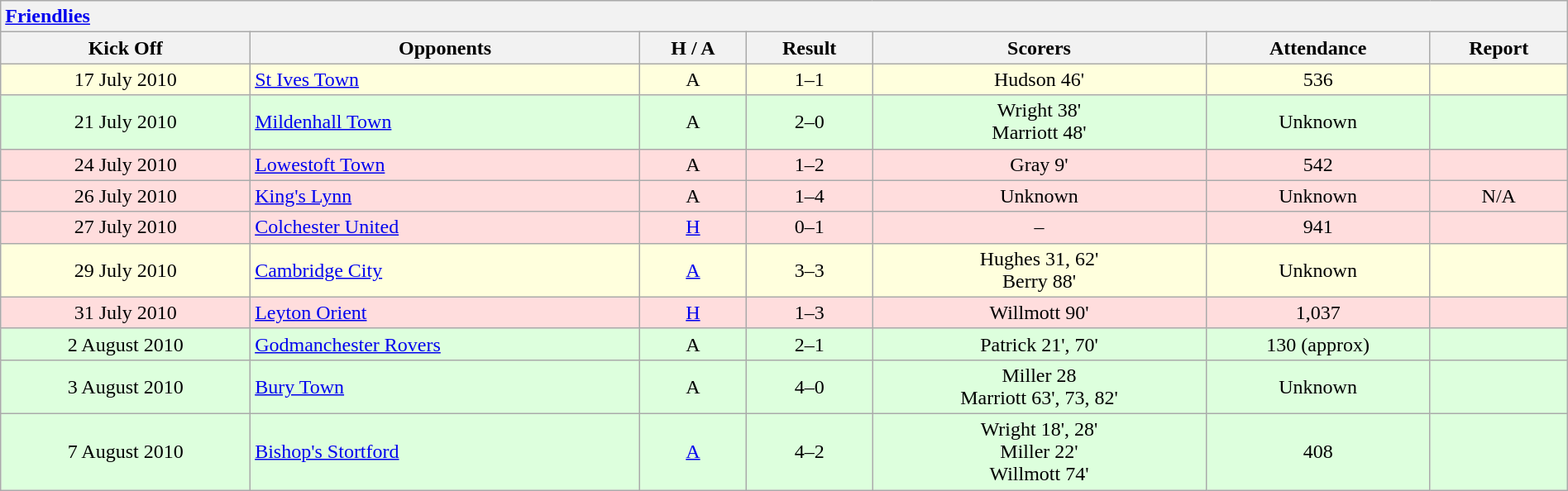<table class="wikitable collapsible collapsed" style="width:100%;">
<tr>
<th colspan="9" style="text-align:left;"><a href='#'>Friendlies</a></th>
</tr>
<tr>
<th>Kick Off</th>
<th>Opponents</th>
<th>H / A</th>
<th>Result</th>
<th>Scorers</th>
<th>Attendance</th>
<th>Report</th>
</tr>
<tr style="background:#ffd;">
<td align=center>17 July 2010</td>
<td> <a href='#'>St Ives Town</a> </td>
<td align=center>A</td>
<td align=center>1–1</td>
<td align=center>Hudson 46'</td>
<td align=center>536</td>
<td align=center></td>
</tr>
<tr style="background:#dfd;">
<td align=center>21 July 2010</td>
<td> <a href='#'>Mildenhall Town</a></td>
<td align=center>A</td>
<td align=center>2–0</td>
<td align=center>Wright 38' <br> Marriott 48'</td>
<td align=center>Unknown</td>
<td align=center></td>
</tr>
<tr style="background:#fdd;">
<td align=center>24 July 2010</td>
<td> <a href='#'>Lowestoft Town</a></td>
<td align=center>A</td>
<td align=center>1–2</td>
<td align=center>Gray 9'</td>
<td align=center>542</td>
<td align=center></td>
</tr>
<tr style="background:#fdd;">
<td align=center>26 July 2010</td>
<td> <a href='#'>King's Lynn</a> </td>
<td align=center>A</td>
<td align=center>1–4</td>
<td align=center>Unknown</td>
<td align=center>Unknown</td>
<td align=center>N/A</td>
</tr>
<tr style="background:#fdd;">
<td align=center>27 July 2010</td>
<td> <a href='#'>Colchester United</a></td>
<td align=center><a href='#'>H</a></td>
<td align=center>0–1</td>
<td align=center>–</td>
<td align=center>941</td>
<td align=center></td>
</tr>
<tr style="background:#ffd;">
<td align=center>29 July 2010</td>
<td> <a href='#'>Cambridge City</a></td>
<td align=center><a href='#'>A</a></td>
<td align=center>3–3</td>
<td align=center>Hughes 31, 62'<br>Berry 88'</td>
<td align=center>Unknown</td>
<td align=center></td>
</tr>
<tr style="background:#fdd;">
<td align=center>31 July 2010</td>
<td> <a href='#'>Leyton Orient</a></td>
<td align=center><a href='#'>H</a></td>
<td align=center>1–3</td>
<td align=center>Willmott 90'</td>
<td align=center>1,037</td>
<td align=center></td>
</tr>
<tr style="background:#dfd;">
<td align=center>2 August 2010</td>
<td> <a href='#'>Godmanchester Rovers</a> </td>
<td align=center>A</td>
<td align=center>2–1</td>
<td align=center>Patrick 21', 70'</td>
<td align=center>130 (approx)</td>
<td align=center></td>
</tr>
<tr style="background:#dfd;">
<td align=center>3 August 2010</td>
<td> <a href='#'>Bury Town</a></td>
<td align=center>A</td>
<td align=center>4–0</td>
<td align=center>Miller 28<br>Marriott 63', 73, 82'</td>
<td align=center>Unknown</td>
<td align=center></td>
</tr>
<tr style="background:#dfd;">
<td align=center>7 August 2010</td>
<td> <a href='#'>Bishop's Stortford</a></td>
<td align=center><a href='#'>A</a></td>
<td align=center>4–2</td>
<td align=center>Wright 18', 28'<br> Miller 22'<br>Willmott 74'</td>
<td align=center>408</td>
<td align=center></td>
</tr>
</table>
